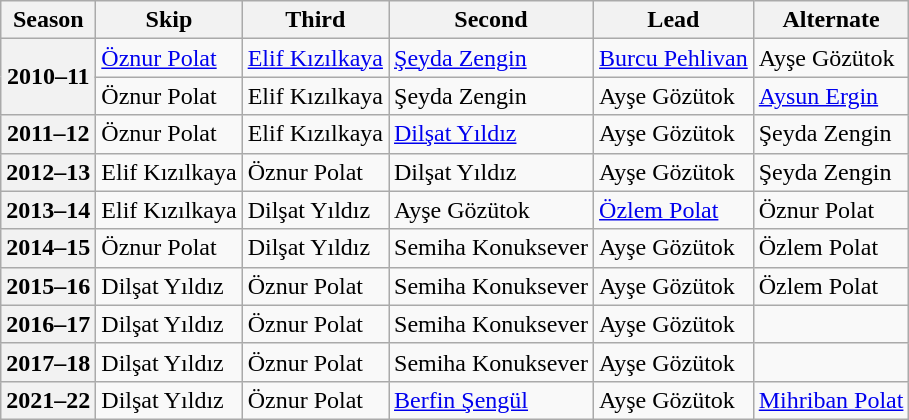<table class="wikitable">
<tr>
<th scope="col">Season</th>
<th scope="col">Skip</th>
<th scope="col">Third</th>
<th scope="col">Second</th>
<th scope="col">Lead</th>
<th scope="col">Alternate</th>
</tr>
<tr>
<th scope="row" rowspan=2>2010–11</th>
<td><a href='#'>Öznur Polat</a></td>
<td><a href='#'>Elif Kızılkaya</a></td>
<td><a href='#'>Şeyda Zengin</a></td>
<td><a href='#'>Burcu Pehlivan</a></td>
<td>Ayşe Gözütok</td>
</tr>
<tr>
<td>Öznur Polat</td>
<td>Elif Kızılkaya</td>
<td>Şeyda Zengin</td>
<td>Ayşe Gözütok</td>
<td><a href='#'>Aysun Ergin</a></td>
</tr>
<tr>
<th scope="row">2011–12</th>
<td>Öznur Polat</td>
<td>Elif Kızılkaya</td>
<td><a href='#'>Dilşat Yıldız</a></td>
<td>Ayşe Gözütok</td>
<td>Şeyda Zengin</td>
</tr>
<tr>
<th scope="row">2012–13</th>
<td>Elif Kızılkaya</td>
<td>Öznur Polat</td>
<td>Dilşat Yıldız</td>
<td>Ayşe Gözütok</td>
<td>Şeyda Zengin</td>
</tr>
<tr>
<th scope="row">2013–14</th>
<td>Elif Kızılkaya</td>
<td>Dilşat Yıldız</td>
<td>Ayşe Gözütok</td>
<td><a href='#'>Özlem Polat</a></td>
<td>Öznur Polat</td>
</tr>
<tr>
<th scope="row">2014–15</th>
<td>Öznur Polat</td>
<td>Dilşat Yıldız</td>
<td>Semiha Konuksever</td>
<td>Ayşe Gözütok</td>
<td>Özlem Polat</td>
</tr>
<tr>
<th scope="row">2015–16</th>
<td>Dilşat Yıldız</td>
<td>Öznur Polat</td>
<td>Semiha Konuksever</td>
<td>Ayşe Gözütok</td>
<td>Özlem Polat</td>
</tr>
<tr>
<th scope="row">2016–17</th>
<td>Dilşat Yıldız</td>
<td>Öznur Polat</td>
<td>Semiha Konuksever</td>
<td>Ayşe Gözütok</td>
<td></td>
</tr>
<tr>
<th scope="row">2017–18</th>
<td>Dilşat Yıldız</td>
<td>Öznur Polat</td>
<td>Semiha Konuksever</td>
<td>Ayşe Gözütok</td>
<td></td>
</tr>
<tr>
<th scope="row">2021–22</th>
<td>Dilşat Yıldız</td>
<td>Öznur Polat</td>
<td><a href='#'>Berfin Şengül</a></td>
<td>Ayşe Gözütok</td>
<td><a href='#'>Mihriban Polat</a></td>
</tr>
</table>
